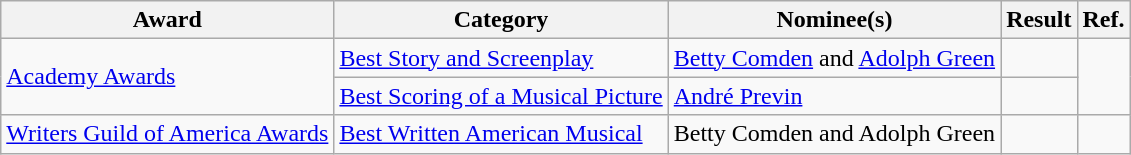<table class="wikitable plainrowheaders">
<tr>
<th>Award</th>
<th>Category</th>
<th>Nominee(s)</th>
<th>Result</th>
<th>Ref.</th>
</tr>
<tr>
<td rowspan="2"><a href='#'>Academy Awards</a></td>
<td><a href='#'>Best Story and Screenplay</a></td>
<td><a href='#'>Betty Comden</a> and <a href='#'>Adolph Green</a></td>
<td></td>
<td align="center" rowspan="2"></td>
</tr>
<tr>
<td><a href='#'>Best Scoring of a Musical Picture</a></td>
<td><a href='#'>André Previn</a></td>
<td></td>
</tr>
<tr>
<td><a href='#'>Writers Guild of America Awards</a></td>
<td><a href='#'>Best Written American Musical</a></td>
<td>Betty Comden and Adolph Green</td>
<td></td>
<td align="center"></td>
</tr>
</table>
